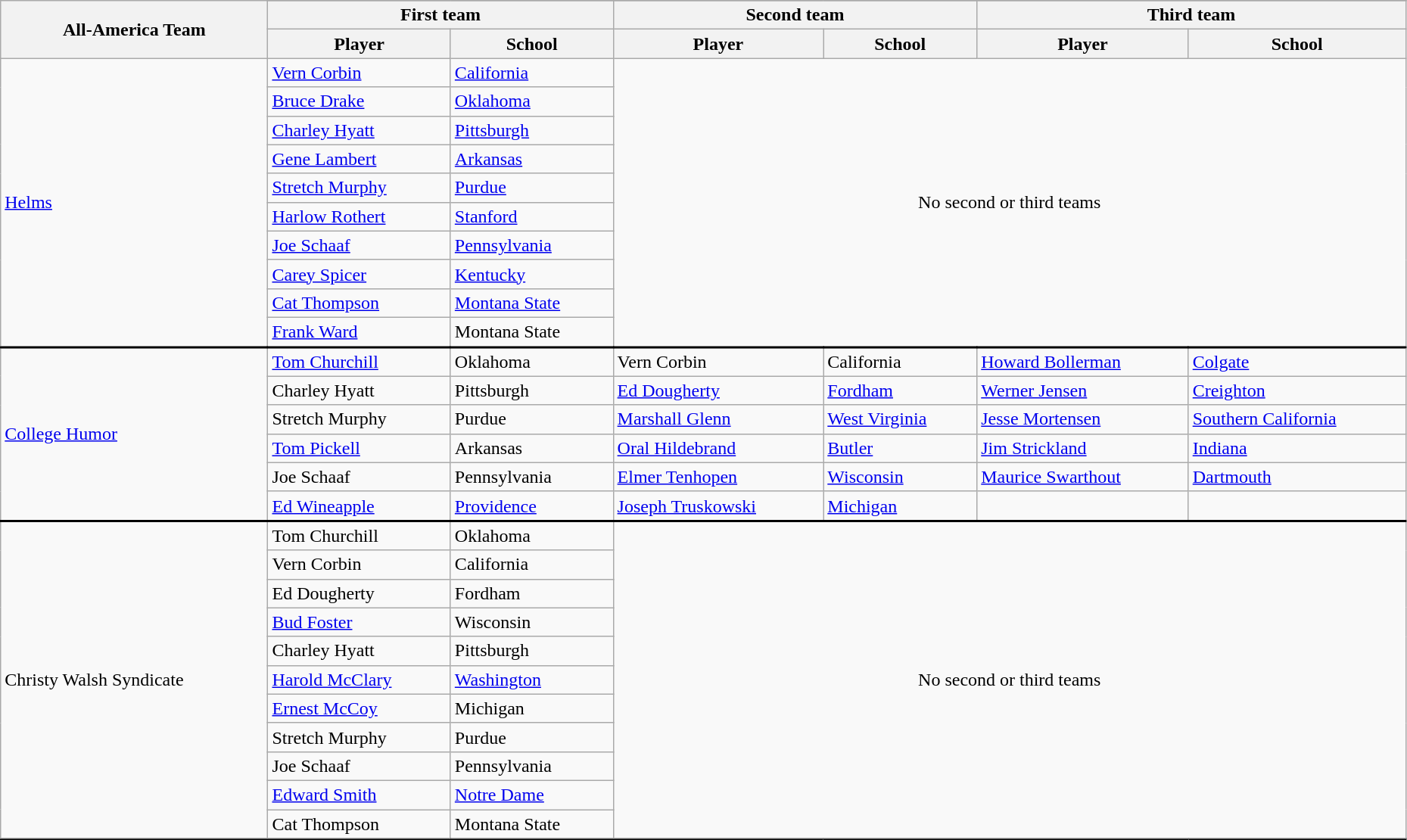<table class="wikitable" style="width:98%;">
<tr>
<th rowspan=3>All-America Team</th>
</tr>
<tr>
<th colspan=2>First team</th>
<th colspan=2>Second team</th>
<th colspan=2>Third team</th>
</tr>
<tr>
<th>Player</th>
<th>School</th>
<th>Player</th>
<th>School</th>
<th>Player</th>
<th>School</th>
</tr>
<tr>
<td rowspan=10><a href='#'>Helms</a></td>
<td><a href='#'>Vern Corbin</a></td>
<td><a href='#'>California</a></td>
<td rowspan=10 colspan=6 align=center>No second or third teams</td>
</tr>
<tr>
<td><a href='#'>Bruce Drake</a></td>
<td><a href='#'>Oklahoma</a></td>
</tr>
<tr>
<td><a href='#'>Charley Hyatt</a></td>
<td><a href='#'>Pittsburgh</a></td>
</tr>
<tr>
<td><a href='#'>Gene Lambert</a></td>
<td><a href='#'>Arkansas</a></td>
</tr>
<tr>
<td><a href='#'>Stretch Murphy</a></td>
<td><a href='#'>Purdue</a></td>
</tr>
<tr>
<td><a href='#'>Harlow Rothert</a></td>
<td><a href='#'>Stanford</a></td>
</tr>
<tr>
<td><a href='#'>Joe Schaaf</a></td>
<td><a href='#'>Pennsylvania</a></td>
</tr>
<tr>
<td><a href='#'>Carey Spicer</a></td>
<td><a href='#'>Kentucky</a></td>
</tr>
<tr>
<td><a href='#'>Cat Thompson</a></td>
<td><a href='#'>Montana State</a></td>
</tr>
<tr>
<td><a href='#'>Frank Ward</a></td>
<td>Montana State</td>
</tr>
<tr style = "border-top:2px solid black;">
<td rowspan=6><a href='#'>College Humor</a></td>
<td><a href='#'>Tom Churchill</a></td>
<td>Oklahoma</td>
<td>Vern Corbin</td>
<td>California</td>
<td><a href='#'>Howard Bollerman</a></td>
<td><a href='#'>Colgate</a></td>
</tr>
<tr>
<td>Charley Hyatt</td>
<td>Pittsburgh</td>
<td><a href='#'>Ed Dougherty</a></td>
<td><a href='#'>Fordham</a></td>
<td><a href='#'>Werner Jensen</a></td>
<td><a href='#'>Creighton</a></td>
</tr>
<tr>
<td>Stretch Murphy</td>
<td>Purdue</td>
<td><a href='#'>Marshall Glenn</a></td>
<td><a href='#'>West Virginia</a></td>
<td><a href='#'>Jesse Mortensen</a></td>
<td><a href='#'>Southern California</a></td>
</tr>
<tr>
<td><a href='#'>Tom Pickell</a></td>
<td>Arkansas</td>
<td><a href='#'>Oral Hildebrand</a></td>
<td><a href='#'>Butler</a></td>
<td><a href='#'>Jim Strickland</a></td>
<td><a href='#'>Indiana</a></td>
</tr>
<tr>
<td>Joe Schaaf</td>
<td>Pennsylvania</td>
<td><a href='#'>Elmer Tenhopen</a></td>
<td><a href='#'>Wisconsin</a></td>
<td><a href='#'>Maurice Swarthout</a></td>
<td><a href='#'>Dartmouth</a></td>
</tr>
<tr>
<td><a href='#'>Ed Wineapple</a></td>
<td><a href='#'>Providence</a></td>
<td><a href='#'>Joseph Truskowski</a></td>
<td><a href='#'>Michigan</a></td>
<td></td>
<td></td>
</tr>
<tr style = "border-top:2px solid black;">
<td rowspan=11>Christy Walsh Syndicate</td>
<td>Tom Churchill</td>
<td>Oklahoma</td>
<td rowspan=11 colspan=6 align=center>No second or third teams</td>
</tr>
<tr>
<td>Vern Corbin</td>
<td>California</td>
</tr>
<tr>
<td>Ed Dougherty</td>
<td>Fordham</td>
</tr>
<tr>
<td><a href='#'>Bud Foster</a></td>
<td>Wisconsin</td>
</tr>
<tr>
<td>Charley Hyatt</td>
<td>Pittsburgh</td>
</tr>
<tr>
<td><a href='#'>Harold McClary</a></td>
<td><a href='#'>Washington</a></td>
</tr>
<tr>
<td><a href='#'>Ernest McCoy</a></td>
<td>Michigan</td>
</tr>
<tr>
<td>Stretch Murphy</td>
<td>Purdue</td>
</tr>
<tr>
<td>Joe Schaaf</td>
<td>Pennsylvania</td>
</tr>
<tr>
<td><a href='#'>Edward Smith</a></td>
<td><a href='#'>Notre Dame</a></td>
</tr>
<tr>
<td>Cat Thompson</td>
<td>Montana State</td>
</tr>
<tr style = "border-top:2px solid black;">
</tr>
</table>
